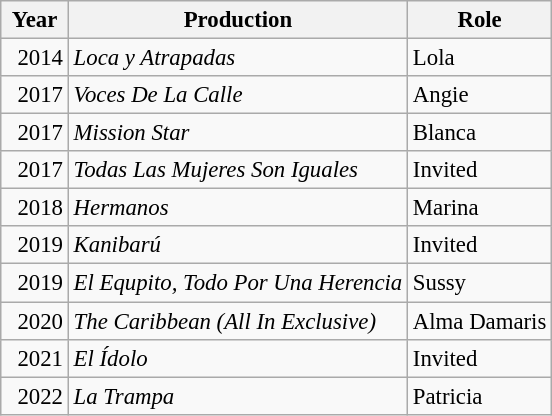<table class="wikitable" style="font-size:95%;">
<tr>
<th>Year</th>
<th>Production</th>
<th>Role</th>
</tr>
<tr>
<td>  2014</td>
<td><em>Loca y Atrapadas</em></td>
<td>Lola</td>
</tr>
<tr>
<td>  2017</td>
<td><em>Voces De La Calle</em></td>
<td>Angie</td>
</tr>
<tr>
<td>  2017</td>
<td><em>Mission Star</em></td>
<td>Blanca</td>
</tr>
<tr>
<td>  2017</td>
<td><em>Todas Las Mujeres Son Iguales</em></td>
<td>Invited</td>
</tr>
<tr>
<td>  2018</td>
<td><em>Hermanos</em></td>
<td>Marina</td>
</tr>
<tr>
<td>  2019</td>
<td><em>Kanibarú</em></td>
<td>Invited</td>
</tr>
<tr>
<td>  2019</td>
<td><em>El Equpito, Todo Por Una Herencia</em></td>
<td>Sussy</td>
</tr>
<tr>
<td>  2020</td>
<td><em>The Caribbean (All In Exclusive)</em></td>
<td>Alma Damaris</td>
</tr>
<tr>
<td>  2021</td>
<td><em>El Ídolo</em></td>
<td>Invited</td>
</tr>
<tr>
<td>  2022</td>
<td><em>La Trampa</em></td>
<td>Patricia</td>
</tr>
</table>
